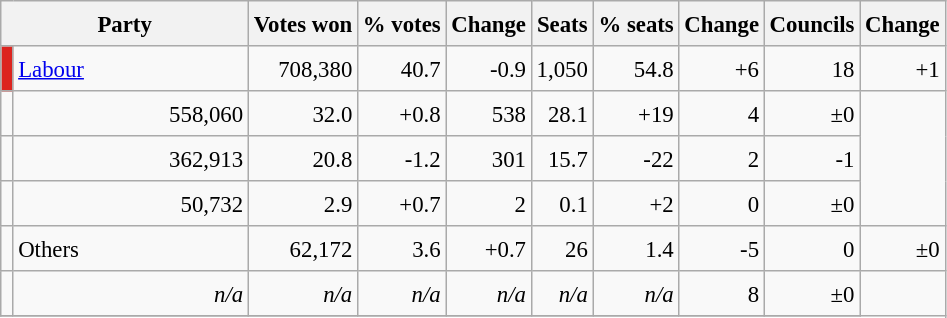<table class="wikitable" style="font-size:95%;line-height:23px">
<tr>
<th colspan="2">Party</th>
<th>Votes won</th>
<th>% votes</th>
<th>Change</th>
<th>Seats</th>
<th>% seats</th>
<th>Change</th>
<th>Councils</th>
<th>Change</th>
</tr>
<tr>
<td width="1" bgcolor=DC241f></td>
<th style="text-align:left; font-weight:normal; background:#F9F9F9" colspan="1" width="150"><a href='#'>Labour</a></th>
<td align="right">708,380</td>
<td align="right">40.7</td>
<td align="right">-0.9</td>
<td align="right">1,050</td>
<td align="right">54.8</td>
<td align="right">+6</td>
<td align="right">18</td>
<td align="right">+1</td>
</tr>
<tr>
<td></td>
<td align="right">558,060</td>
<td align="right">32.0</td>
<td align="right">+0.8</td>
<td align="right">538</td>
<td align="right">28.1</td>
<td align="right">+19</td>
<td align="right">4</td>
<td align="right">±0</td>
</tr>
<tr>
<td></td>
<td align="right">362,913</td>
<td align="right">20.8</td>
<td align="right">-1.2</td>
<td align="right">301</td>
<td align="right">15.7</td>
<td align="right">-22</td>
<td align="right">2</td>
<td align="right">-1</td>
</tr>
<tr>
<td></td>
<td align="right">50,732</td>
<td align="right">2.9</td>
<td align="right">+0.7</td>
<td align="right">2</td>
<td align="right">0.1</td>
<td align="right">+2</td>
<td align="right">0</td>
<td align="right">±0</td>
</tr>
<tr>
<td></td>
<td>Others</td>
<td align="right">62,172</td>
<td align="right">3.6</td>
<td align="right">+0.7</td>
<td align="right">26</td>
<td align="right">1.4</td>
<td align="right">-5</td>
<td align="right">0</td>
<td align="right">±0</td>
</tr>
<tr>
<td></td>
<td align="right"><em>n/a</em></td>
<td align="right"><em>n/a</em></td>
<td align="right"><em>n/a</em></td>
<td align="right"><em>n/a</em></td>
<td align="right"><em>n/a</em></td>
<td align="right"><em>n/a</em></td>
<td align="right">8</td>
<td align="right">±0</td>
</tr>
<tr>
</tr>
</table>
